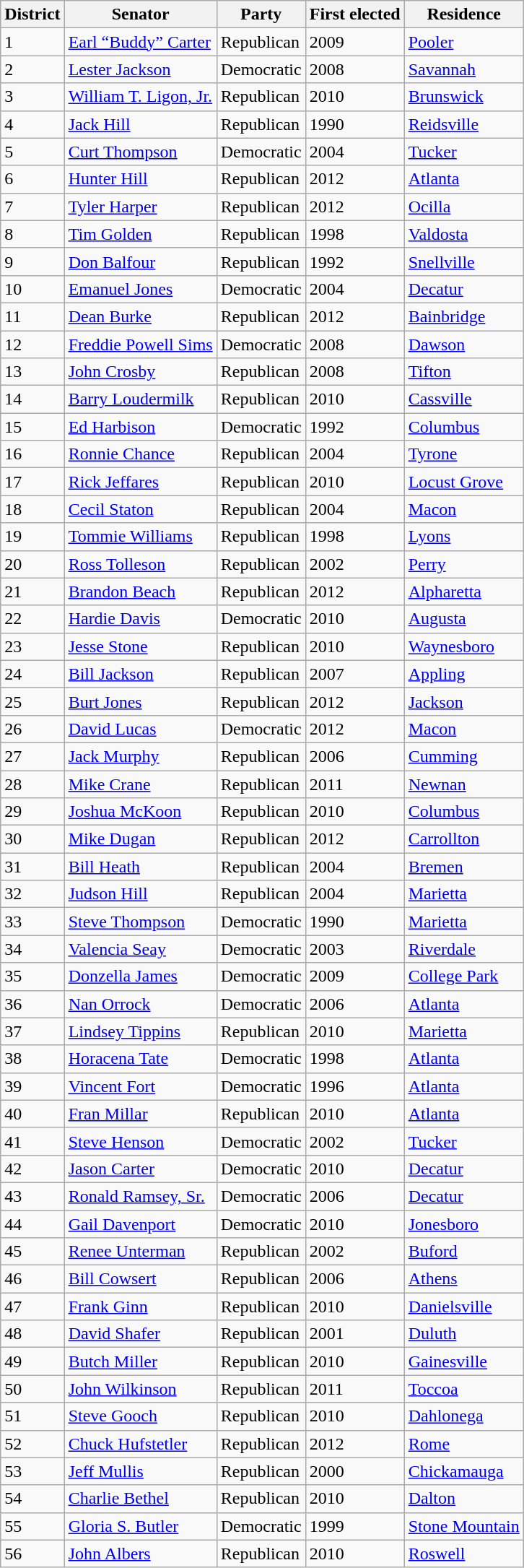<table class="wikitable sortable">
<tr>
<th>District</th>
<th>Senator</th>
<th>Party</th>
<th>First elected</th>
<th>Residence</th>
</tr>
<tr>
<td>1</td>
<td><a href='#'>Earl “Buddy” Carter</a></td>
<td>Republican</td>
<td>2009</td>
<td><a href='#'>Pooler</a></td>
</tr>
<tr>
<td>2</td>
<td><a href='#'>Lester Jackson</a></td>
<td>Democratic</td>
<td>2008</td>
<td><a href='#'>Savannah</a></td>
</tr>
<tr>
<td>3</td>
<td><a href='#'>William T. Ligon, Jr.</a></td>
<td>Republican</td>
<td>2010</td>
<td><a href='#'>Brunswick</a></td>
</tr>
<tr>
<td>4</td>
<td><a href='#'>Jack Hill</a></td>
<td>Republican</td>
<td>1990</td>
<td><a href='#'>Reidsville</a></td>
</tr>
<tr>
<td>5</td>
<td><a href='#'>Curt Thompson</a></td>
<td>Democratic</td>
<td>2004</td>
<td><a href='#'>Tucker</a></td>
</tr>
<tr>
<td>6</td>
<td><a href='#'>Hunter Hill</a></td>
<td>Republican</td>
<td>2012</td>
<td><a href='#'>Atlanta</a></td>
</tr>
<tr>
<td>7</td>
<td><a href='#'>Tyler Harper</a></td>
<td>Republican</td>
<td>2012</td>
<td><a href='#'>Ocilla</a></td>
</tr>
<tr>
<td>8</td>
<td><a href='#'>Tim Golden</a></td>
<td>Republican</td>
<td>1998</td>
<td><a href='#'>Valdosta</a></td>
</tr>
<tr>
<td>9</td>
<td><a href='#'>Don Balfour</a></td>
<td>Republican</td>
<td>1992</td>
<td><a href='#'>Snellville</a></td>
</tr>
<tr>
<td>10</td>
<td><a href='#'>Emanuel Jones</a></td>
<td>Democratic</td>
<td>2004</td>
<td><a href='#'>Decatur</a></td>
</tr>
<tr>
<td>11</td>
<td><a href='#'>Dean Burke</a></td>
<td>Republican</td>
<td>2012</td>
<td><a href='#'>Bainbridge</a></td>
</tr>
<tr>
<td>12</td>
<td><a href='#'>Freddie Powell Sims</a></td>
<td>Democratic</td>
<td>2008</td>
<td><a href='#'>Dawson</a></td>
</tr>
<tr>
<td>13</td>
<td><a href='#'>John Crosby</a></td>
<td>Republican</td>
<td>2008</td>
<td><a href='#'>Tifton</a></td>
</tr>
<tr>
<td>14</td>
<td><a href='#'>Barry Loudermilk</a></td>
<td>Republican</td>
<td>2010</td>
<td><a href='#'>Cassville</a></td>
</tr>
<tr>
<td>15</td>
<td><a href='#'>Ed Harbison</a></td>
<td>Democratic</td>
<td>1992</td>
<td><a href='#'>Columbus</a></td>
</tr>
<tr>
<td>16</td>
<td><a href='#'>Ronnie Chance</a></td>
<td>Republican</td>
<td>2004</td>
<td><a href='#'>Tyrone</a></td>
</tr>
<tr>
<td>17</td>
<td><a href='#'>Rick Jeffares</a></td>
<td>Republican</td>
<td>2010</td>
<td><a href='#'>Locust Grove</a></td>
</tr>
<tr>
<td>18</td>
<td><a href='#'>Cecil Staton</a></td>
<td>Republican</td>
<td>2004</td>
<td><a href='#'>Macon</a></td>
</tr>
<tr>
<td>19</td>
<td><a href='#'>Tommie Williams</a></td>
<td>Republican</td>
<td>1998</td>
<td><a href='#'>Lyons</a></td>
</tr>
<tr>
<td>20</td>
<td><a href='#'>Ross Tolleson</a></td>
<td>Republican</td>
<td>2002</td>
<td><a href='#'>Perry</a></td>
</tr>
<tr>
<td>21</td>
<td><a href='#'>Brandon Beach</a></td>
<td>Republican</td>
<td>2012</td>
<td><a href='#'>Alpharetta</a></td>
</tr>
<tr>
<td>22</td>
<td><a href='#'>Hardie Davis</a></td>
<td>Democratic</td>
<td>2010</td>
<td><a href='#'>Augusta</a></td>
</tr>
<tr>
<td>23</td>
<td><a href='#'>Jesse Stone</a></td>
<td>Republican</td>
<td>2010</td>
<td><a href='#'>Waynesboro</a></td>
</tr>
<tr>
<td>24</td>
<td><a href='#'>Bill Jackson</a></td>
<td>Republican</td>
<td>2007</td>
<td><a href='#'>Appling</a></td>
</tr>
<tr>
<td>25</td>
<td><a href='#'>Burt Jones</a></td>
<td>Republican</td>
<td>2012</td>
<td><a href='#'>Jackson</a></td>
</tr>
<tr>
<td>26</td>
<td><a href='#'>David Lucas</a></td>
<td>Democratic</td>
<td>2012</td>
<td><a href='#'>Macon</a></td>
</tr>
<tr>
<td>27</td>
<td><a href='#'>Jack Murphy</a></td>
<td>Republican</td>
<td>2006</td>
<td><a href='#'>Cumming</a></td>
</tr>
<tr>
<td>28</td>
<td><a href='#'>Mike Crane</a></td>
<td>Republican</td>
<td>2011</td>
<td><a href='#'>Newnan</a></td>
</tr>
<tr>
<td>29</td>
<td><a href='#'>Joshua McKoon</a></td>
<td>Republican</td>
<td>2010</td>
<td><a href='#'>Columbus</a></td>
</tr>
<tr>
<td>30</td>
<td><a href='#'>Mike Dugan</a></td>
<td>Republican</td>
<td>2012</td>
<td><a href='#'>Carrollton</a></td>
</tr>
<tr>
<td>31</td>
<td><a href='#'>Bill Heath</a></td>
<td>Republican</td>
<td>2004</td>
<td><a href='#'>Bremen</a></td>
</tr>
<tr>
<td>32</td>
<td><a href='#'>Judson Hill</a></td>
<td>Republican</td>
<td>2004</td>
<td><a href='#'>Marietta</a></td>
</tr>
<tr>
<td>33</td>
<td><a href='#'>Steve Thompson</a></td>
<td>Democratic</td>
<td>1990</td>
<td><a href='#'>Marietta</a></td>
</tr>
<tr>
<td>34</td>
<td><a href='#'>Valencia Seay</a></td>
<td>Democratic</td>
<td>2003</td>
<td><a href='#'>Riverdale</a></td>
</tr>
<tr>
<td>35</td>
<td><a href='#'>Donzella James</a></td>
<td>Democratic</td>
<td>2009</td>
<td><a href='#'>College Park</a></td>
</tr>
<tr>
<td>36</td>
<td><a href='#'>Nan Orrock</a></td>
<td>Democratic</td>
<td>2006</td>
<td><a href='#'>Atlanta</a></td>
</tr>
<tr>
<td>37</td>
<td><a href='#'>Lindsey Tippins</a></td>
<td>Republican</td>
<td>2010</td>
<td><a href='#'>Marietta</a></td>
</tr>
<tr>
<td>38</td>
<td><a href='#'>Horacena Tate</a></td>
<td>Democratic</td>
<td>1998</td>
<td><a href='#'>Atlanta</a></td>
</tr>
<tr>
<td>39</td>
<td><a href='#'>Vincent Fort</a></td>
<td>Democratic</td>
<td>1996</td>
<td><a href='#'>Atlanta</a></td>
</tr>
<tr>
<td>40</td>
<td><a href='#'>Fran Millar</a></td>
<td>Republican</td>
<td>2010</td>
<td><a href='#'>Atlanta</a></td>
</tr>
<tr>
<td>41</td>
<td><a href='#'>Steve Henson</a></td>
<td>Democratic</td>
<td>2002</td>
<td><a href='#'>Tucker</a></td>
</tr>
<tr>
<td>42</td>
<td><a href='#'>Jason Carter</a></td>
<td>Democratic</td>
<td>2010</td>
<td><a href='#'>Decatur</a></td>
</tr>
<tr>
<td>43</td>
<td><a href='#'>Ronald Ramsey, Sr.</a></td>
<td>Democratic</td>
<td>2006</td>
<td><a href='#'>Decatur</a></td>
</tr>
<tr>
<td>44</td>
<td><a href='#'>Gail Davenport</a></td>
<td>Democratic</td>
<td>2010</td>
<td><a href='#'>Jonesboro</a></td>
</tr>
<tr>
<td>45</td>
<td><a href='#'>Renee Unterman</a></td>
<td>Republican</td>
<td>2002</td>
<td><a href='#'>Buford</a></td>
</tr>
<tr>
<td>46</td>
<td><a href='#'>Bill Cowsert</a></td>
<td>Republican</td>
<td>2006</td>
<td><a href='#'>Athens</a></td>
</tr>
<tr>
<td>47</td>
<td><a href='#'>Frank Ginn</a></td>
<td>Republican</td>
<td>2010</td>
<td><a href='#'>Danielsville</a></td>
</tr>
<tr>
<td>48</td>
<td><a href='#'>David Shafer</a></td>
<td>Republican</td>
<td>2001</td>
<td><a href='#'>Duluth</a></td>
</tr>
<tr>
<td>49</td>
<td><a href='#'>Butch Miller</a></td>
<td>Republican</td>
<td>2010</td>
<td><a href='#'>Gainesville</a></td>
</tr>
<tr>
<td>50</td>
<td><a href='#'>John Wilkinson</a></td>
<td>Republican</td>
<td>2011</td>
<td><a href='#'>Toccoa</a></td>
</tr>
<tr>
<td>51</td>
<td><a href='#'>Steve Gooch</a></td>
<td>Republican</td>
<td>2010</td>
<td><a href='#'>Dahlonega</a></td>
</tr>
<tr>
<td>52</td>
<td><a href='#'>Chuck Hufstetler</a></td>
<td>Republican</td>
<td>2012</td>
<td><a href='#'>Rome</a></td>
</tr>
<tr>
<td>53</td>
<td><a href='#'>Jeff Mullis</a></td>
<td>Republican</td>
<td>2000</td>
<td><a href='#'>Chickamauga</a></td>
</tr>
<tr>
<td>54</td>
<td><a href='#'>Charlie Bethel</a></td>
<td>Republican</td>
<td>2010</td>
<td><a href='#'>Dalton</a></td>
</tr>
<tr>
<td>55</td>
<td><a href='#'>Gloria S. Butler</a></td>
<td>Democratic</td>
<td>1999</td>
<td><a href='#'>Stone Mountain</a></td>
</tr>
<tr>
<td>56</td>
<td><a href='#'>John Albers</a></td>
<td>Republican</td>
<td>2010</td>
<td><a href='#'>Roswell</a></td>
</tr>
</table>
